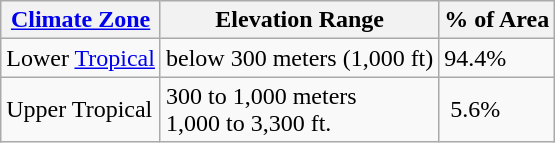<table class="wikitable">
<tr>
<th><a href='#'>Climate Zone</a></th>
<th>Elevation Range</th>
<th>% of Area</th>
</tr>
<tr>
<td>Lower <a href='#'>Tropical</a></td>
<td>below 300 meters (1,000 ft)</td>
<td>94.4%</td>
</tr>
<tr>
<td>Upper Tropical</td>
<td>300 to 1,000 meters<br>1,000 to 3,300 ft.</td>
<td> 5.6%</td>
</tr>
</table>
